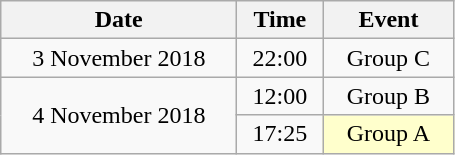<table class = "wikitable" style="text-align:center;">
<tr>
<th width=150>Date</th>
<th width=50>Time</th>
<th width=80>Event</th>
</tr>
<tr>
<td>3 November 2018</td>
<td>22:00</td>
<td>Group C</td>
</tr>
<tr>
<td rowspan=2>4 November 2018</td>
<td>12:00</td>
<td>Group B</td>
</tr>
<tr>
<td>17:25</td>
<td bgcolor=ffffcc>Group A</td>
</tr>
</table>
